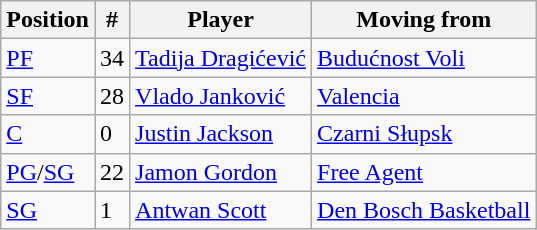<table class="wikitable sortable" style="text-align: left;">
<tr>
<th>Position</th>
<th>#</th>
<th>Player</th>
<th>Moving from</th>
</tr>
<tr>
<td><a href='#'>PF</a></td>
<td>34</td>
<td> <a href='#'>Tadija Dragićević</a></td>
<td> <a href='#'>Budućnost Voli</a></td>
</tr>
<tr>
<td><a href='#'>SF</a></td>
<td>28</td>
<td> <a href='#'>Vlado Janković</a></td>
<td> <a href='#'>Valencia</a></td>
</tr>
<tr>
<td><a href='#'>C</a></td>
<td>0</td>
<td> <a href='#'>Justin Jackson</a></td>
<td> <a href='#'>Czarni Słupsk</a></td>
</tr>
<tr>
<td><a href='#'>PG</a>/<a href='#'>SG</a></td>
<td>22</td>
<td> <a href='#'>Jamon Gordon</a></td>
<td><a href='#'>Free Agent</a></td>
</tr>
<tr>
<td><a href='#'>SG</a></td>
<td>1</td>
<td> <a href='#'>Antwan Scott</a></td>
<td> <a href='#'>Den Bosch Basketball</a></td>
</tr>
</table>
